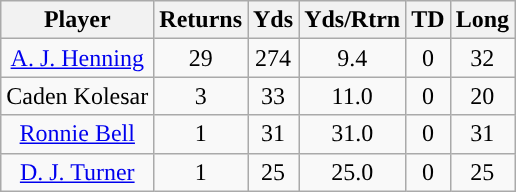<table class="wikitable sortable sortable" style="text-align: center">
<tr align=center>
<th>Player</th>
<th>Returns</th>
<th>Yds</th>
<th>Yds/Rtrn</th>
<th>TD</th>
<th>Long</th>
</tr>
<tr>
<td><a href='#'>A. J. Henning</a></td>
<td>29</td>
<td>274</td>
<td>9.4</td>
<td>0</td>
<td>32</td>
</tr>
<tr>
<td>Caden Kolesar</td>
<td>3</td>
<td>33</td>
<td>11.0</td>
<td>0</td>
<td>20</td>
</tr>
<tr>
<td><a href='#'>Ronnie Bell</a></td>
<td>1</td>
<td>31</td>
<td>31.0</td>
<td>0</td>
<td>31</td>
</tr>
<tr>
<td><a href='#'>D. J. Turner</a></td>
<td>1</td>
<td>25</td>
<td>25.0</td>
<td>0</td>
<td>25</td>
</tr>
</table>
